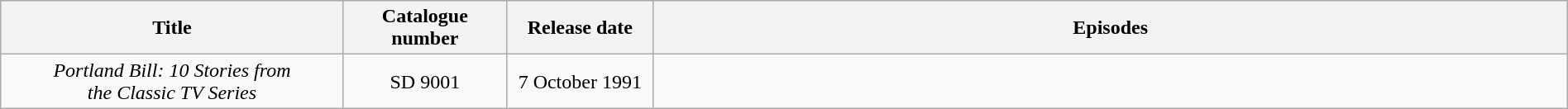<table class="wikitable" style="text-align:center; width:100%;">
<tr>
<th width="21%">Title</th>
<th style="width:10%;">Catalogue number</th>
<th style="width:9%;">Release date</th>
<th width="56%">Episodes</th>
</tr>
<tr>
<td><em>Portland Bill: 10 Stories from<br>the Classic TV Series</em></td>
<td>SD 9001</td>
<td>7 October 1991</td>
<td></td>
</tr>
</table>
